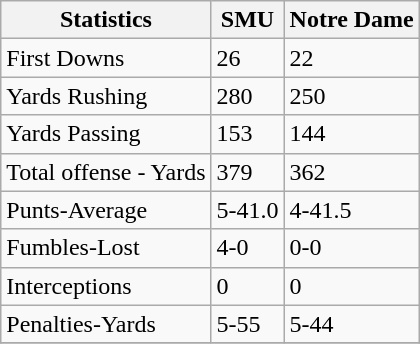<table class="wikitable">
<tr>
<th>Statistics</th>
<th>SMU</th>
<th>Notre Dame</th>
</tr>
<tr>
<td>First Downs</td>
<td>26</td>
<td>22</td>
</tr>
<tr>
<td>Yards Rushing</td>
<td>280</td>
<td>250</td>
</tr>
<tr>
<td>Yards Passing</td>
<td>153</td>
<td>144</td>
</tr>
<tr>
<td>Total offense - Yards</td>
<td>379</td>
<td>362</td>
</tr>
<tr>
<td>Punts-Average</td>
<td>5-41.0</td>
<td>4-41.5</td>
</tr>
<tr>
<td>Fumbles-Lost</td>
<td>4-0</td>
<td>0-0</td>
</tr>
<tr>
<td>Interceptions</td>
<td>0</td>
<td>0</td>
</tr>
<tr>
<td>Penalties-Yards</td>
<td>5-55</td>
<td>5-44</td>
</tr>
<tr>
</tr>
</table>
